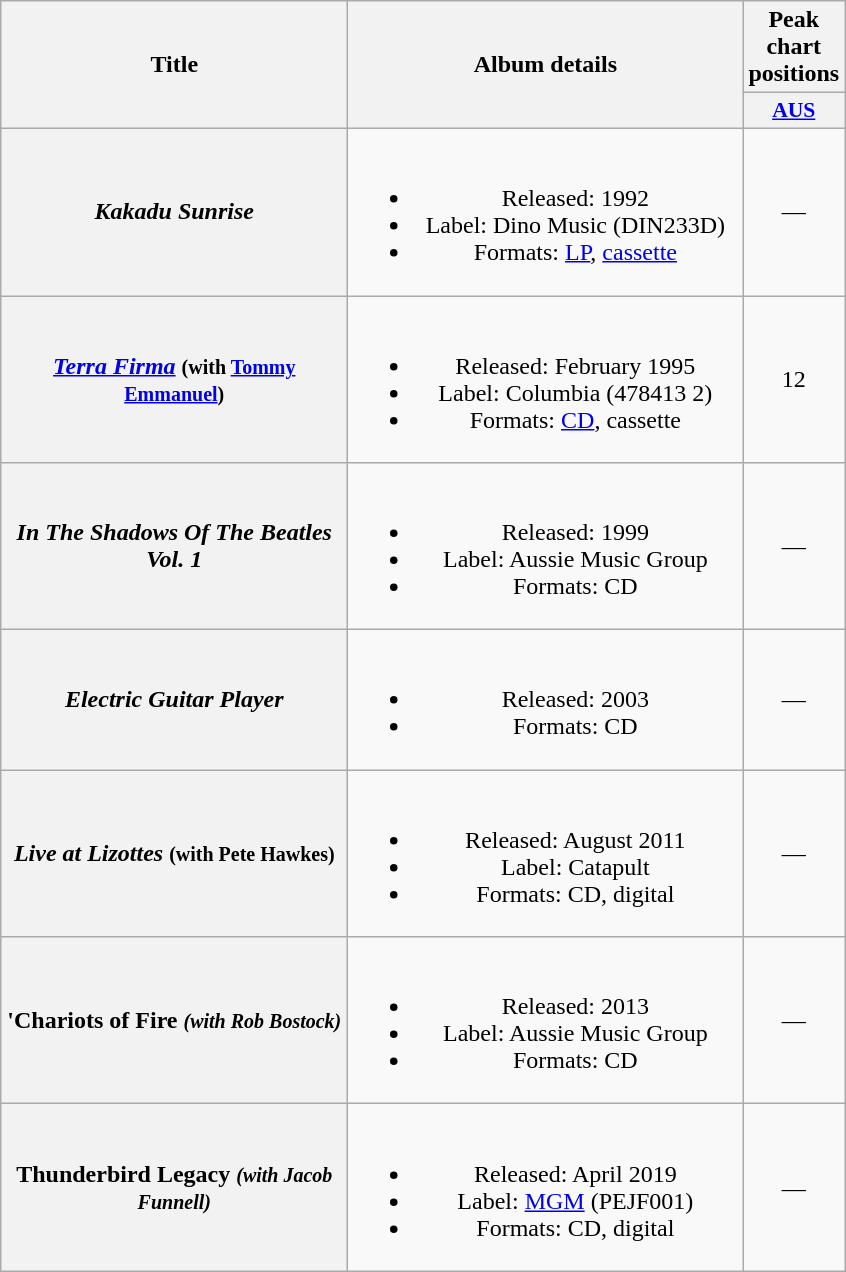<table class="wikitable plainrowheaders" style="text-align:center;" border="1">
<tr>
<th scope="col" rowspan="2" style="width:14em;">Title</th>
<th scope="col" rowspan="2" style="width:16em;">Album details</th>
<th scope="col" colspan="1">Peak chart positions</th>
</tr>
<tr>
<th scope="col" style="width:3em;font-size:90%;"><a href='#'>AUS</a><br></th>
</tr>
<tr>
<th scope="row"><em>Kakadu Sunrise</em></th>
<td><br><ul><li>Released: 1992</li><li>Label: Dino Music (DIN233D)</li><li>Formats: <a href='#'>LP</a>, <a href='#'>cassette</a></li></ul></td>
<td>—</td>
</tr>
<tr>
<th scope="row"><em><a href='#'>Terra Firma</a></em> <small>(with <a href='#'>Tommy Emmanuel</a>)</small></th>
<td><br><ul><li>Released: February 1995</li><li>Label: Columbia (478413 2)</li><li>Formats: <a href='#'>CD</a>, cassette</li></ul></td>
<td>12</td>
</tr>
<tr>
<th scope="row"><em>In The Shadows Of The Beatles Vol. 1</em></th>
<td><br><ul><li>Released: 1999</li><li>Label: Aussie Music Group</li><li>Formats: CD</li></ul></td>
<td>—</td>
</tr>
<tr>
<th scope="row"><em>Electric Guitar Player</em></th>
<td><br><ul><li>Released: 2003</li><li>Formats: CD</li></ul></td>
<td>—</td>
</tr>
<tr>
<th scope="row"><em>Live at Lizottes</em> <small>(with Pete Hawkes)</small></th>
<td><br><ul><li>Released: August 2011</li><li>Label: Catapult</li><li>Formats: CD, digital</li></ul></td>
<td>—</td>
</tr>
<tr>
<th scope="row">'Chariots of Fire<em> <small>(with Rob Bostock)</small></th>
<td><br><ul><li>Released: 2013</li><li>Label: Aussie Music Group</li><li>Formats: CD</li></ul></td>
<td>—</td>
</tr>
<tr>
<th scope="row"></em>Thunderbird Legacy<em> <small>(with Jacob Funnell)</small></th>
<td><br><ul><li>Released: April 2019</li><li>Label: <a href='#'>MGM</a> (PEJF001)</li><li>Formats: CD, digital</li></ul></td>
<td>—</td>
</tr>
</table>
